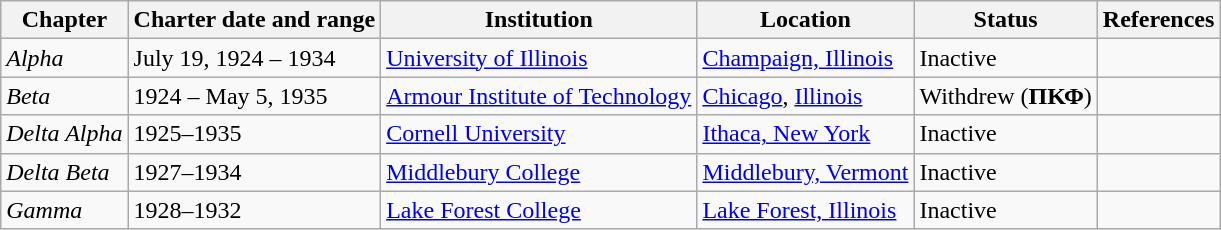<table class="wikitable sortable">
<tr>
<th>Chapter</th>
<th>Charter date and range</th>
<th>Institution</th>
<th>Location</th>
<th>Status</th>
<th>References</th>
</tr>
<tr>
<td><em>Alpha</em></td>
<td>July 19, 1924 – 1934</td>
<td><a href='#'>University of Illinois</a></td>
<td><a href='#'>Champaign, Illinois</a></td>
<td>Inactive</td>
<td></td>
</tr>
<tr>
<td><em>Beta</em></td>
<td>1924 – May 5, 1935</td>
<td><a href='#'>Armour Institute of Technology</a></td>
<td><a href='#'>Chicago</a>, <a href='#'>Illinois</a></td>
<td>Withdrew (<strong>ΠΚΦ</strong>)</td>
<td></td>
</tr>
<tr>
<td><em>Delta Alpha</em></td>
<td>1925–1935</td>
<td><a href='#'>Cornell University</a></td>
<td><a href='#'>Ithaca, New York</a></td>
<td>Inactive</td>
<td></td>
</tr>
<tr>
<td><em>Delta Beta</em></td>
<td>1927–1934</td>
<td><a href='#'>Middlebury College</a></td>
<td><a href='#'>Middlebury, Vermont</a></td>
<td>Inactive</td>
<td></td>
</tr>
<tr>
<td><em>Gamma</em></td>
<td>1928–1932</td>
<td><a href='#'>Lake Forest College</a></td>
<td><a href='#'>Lake Forest, Illinois</a></td>
<td>Inactive</td>
<td></td>
</tr>
</table>
